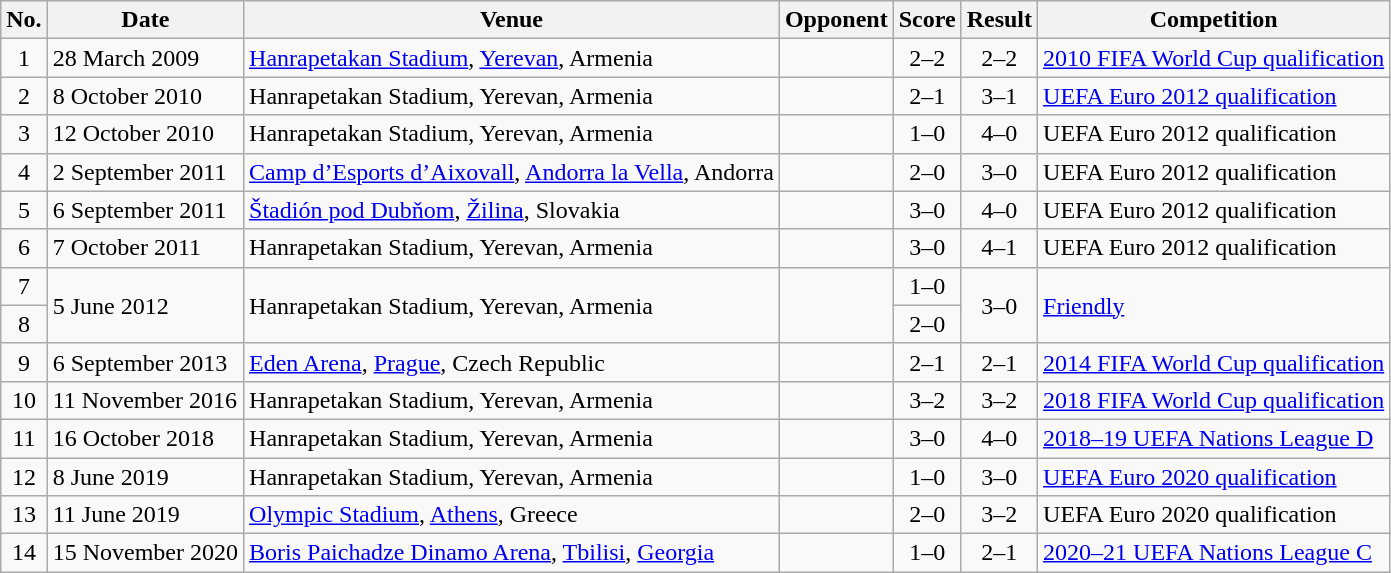<table class="wikitable sortable">
<tr>
<th scope="col">No.</th>
<th scope="col">Date</th>
<th scope="col">Venue</th>
<th scope="col">Opponent</th>
<th scope="col">Score</th>
<th scope="col">Result</th>
<th scope="col">Competition</th>
</tr>
<tr>
<td style="text-align:center">1</td>
<td>28 March 2009</td>
<td><a href='#'>Hanrapetakan Stadium</a>, <a href='#'>Yerevan</a>, Armenia</td>
<td></td>
<td style="text-align:center">2–2</td>
<td style="text-align:center">2–2</td>
<td><a href='#'>2010 FIFA World Cup qualification</a></td>
</tr>
<tr>
<td style="text-align:center">2</td>
<td>8 October 2010</td>
<td>Hanrapetakan Stadium, Yerevan, Armenia</td>
<td></td>
<td style="text-align:center">2–1</td>
<td style="text-align:center">3–1</td>
<td><a href='#'>UEFA Euro 2012 qualification</a></td>
</tr>
<tr>
<td style="text-align:center">3</td>
<td>12 October 2010</td>
<td>Hanrapetakan Stadium, Yerevan, Armenia</td>
<td></td>
<td style="text-align:center">1–0</td>
<td style="text-align:center">4–0</td>
<td>UEFA Euro 2012 qualification</td>
</tr>
<tr>
<td style="text-align:center">4</td>
<td>2 September 2011</td>
<td><a href='#'>Camp d’Esports d’Aixovall</a>, <a href='#'>Andorra la Vella</a>, Andorra</td>
<td></td>
<td style="text-align:center">2–0</td>
<td style="text-align:center">3–0</td>
<td>UEFA Euro 2012 qualification</td>
</tr>
<tr>
<td style="text-align:center">5</td>
<td>6 September 2011</td>
<td><a href='#'>Štadión pod Dubňom</a>, <a href='#'>Žilina</a>, Slovakia</td>
<td></td>
<td style="text-align:center">3–0</td>
<td style="text-align:center">4–0</td>
<td>UEFA Euro 2012 qualification</td>
</tr>
<tr>
<td style="text-align:center">6</td>
<td>7 October 2011</td>
<td>Hanrapetakan Stadium, Yerevan, Armenia</td>
<td></td>
<td style="text-align:center">3–0</td>
<td style="text-align:center">4–1</td>
<td>UEFA Euro 2012 qualification</td>
</tr>
<tr>
<td style="text-align:center">7</td>
<td rowspan="2">5 June 2012</td>
<td rowspan="2">Hanrapetakan Stadium, Yerevan, Armenia</td>
<td rowspan="2"></td>
<td style="text-align:center">1–0</td>
<td rowspan="2" style="text-align:center">3–0</td>
<td rowspan="2"><a href='#'>Friendly</a></td>
</tr>
<tr>
<td style="text-align:center">8</td>
<td style="text-align:center">2–0</td>
</tr>
<tr>
<td style="text-align:center">9</td>
<td>6 September 2013</td>
<td><a href='#'>Eden Arena</a>, <a href='#'>Prague</a>, Czech Republic</td>
<td></td>
<td style="text-align:center">2–1</td>
<td style="text-align:center">2–1</td>
<td><a href='#'>2014 FIFA World Cup qualification</a></td>
</tr>
<tr>
<td style="text-align:center">10</td>
<td>11 November 2016</td>
<td>Hanrapetakan Stadium, Yerevan, Armenia</td>
<td></td>
<td style="text-align:center">3–2</td>
<td style="text-align:center">3–2</td>
<td><a href='#'>2018 FIFA World Cup qualification</a></td>
</tr>
<tr>
<td style="text-align:center">11</td>
<td>16 October 2018</td>
<td>Hanrapetakan Stadium, Yerevan, Armenia</td>
<td></td>
<td style="text-align:center">3–0</td>
<td style="text-align:center">4–0</td>
<td><a href='#'>2018–19 UEFA Nations League D</a></td>
</tr>
<tr>
<td style="text-align:center">12</td>
<td>8 June 2019</td>
<td>Hanrapetakan Stadium, Yerevan, Armenia</td>
<td></td>
<td style="text-align:center">1–0</td>
<td style="text-align:center">3–0</td>
<td><a href='#'>UEFA Euro 2020 qualification</a></td>
</tr>
<tr>
<td style="text-align:center">13</td>
<td>11 June 2019</td>
<td><a href='#'>Olympic Stadium</a>, <a href='#'>Athens</a>, Greece</td>
<td></td>
<td style="text-align:center">2–0</td>
<td style="text-align:center">3–2</td>
<td>UEFA Euro 2020 qualification</td>
</tr>
<tr>
<td style="text-align:center">14</td>
<td>15 November 2020</td>
<td><a href='#'>Boris Paichadze Dinamo Arena</a>, <a href='#'>Tbilisi</a>, <a href='#'>Georgia</a></td>
<td></td>
<td style="text-align:center">1–0</td>
<td style="text-align:center">2–1</td>
<td><a href='#'>2020–21 UEFA Nations League C</a></td>
</tr>
</table>
